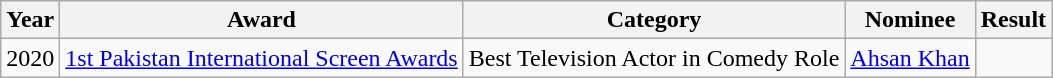<table class="wikitable" style="text-align:center;">
<tr>
<th>Year</th>
<th>Award</th>
<th>Category</th>
<th>Nominee</th>
<th>Result</th>
</tr>
<tr>
<td>2020</td>
<td><a href='#'>1st Pakistan International Screen Awards</a></td>
<td>Best Television Actor in Comedy Role</td>
<td><a href='#'>Ahsan Khan</a></td>
<td></td>
</tr>
</table>
